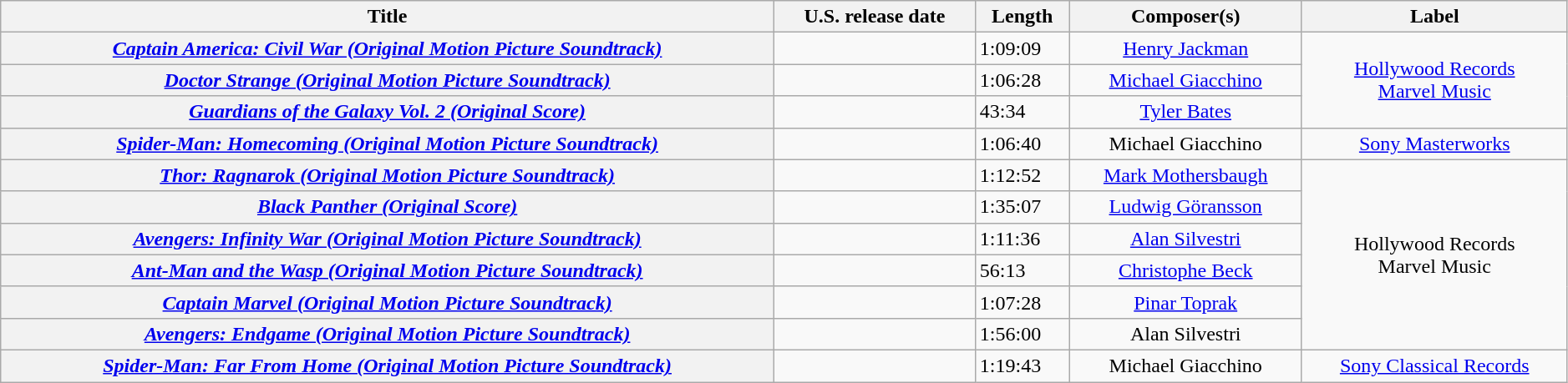<table class="wikitable plainrowheaders" style="text-align: center; width: 99%;">
<tr>
<th scope="col">Title</th>
<th scope="col">U.S. release date</th>
<th scope="col">Length</th>
<th scope="col">Composer(s)</th>
<th scope="col">Label</th>
</tr>
<tr>
<th scope="row"><em><a href='#'>Captain America: Civil War (Original Motion Picture Soundtrack)</a></em></th>
<td style="text-align: left;"></td>
<td style="text-align: left;">1:09:09</td>
<td><a href='#'>Henry Jackman</a></td>
<td rowspan="3"><a href='#'>Hollywood Records</a><br><a href='#'>Marvel Music</a></td>
</tr>
<tr>
<th scope="row"><em><a href='#'>Doctor Strange (Original Motion Picture Soundtrack)</a></em></th>
<td style="text-align: left;"></td>
<td style="text-align: left;">1:06:28</td>
<td><a href='#'>Michael Giacchino</a></td>
</tr>
<tr>
<th scope="row"><em><a href='#'>Guardians of the Galaxy Vol. 2 (Original Score)</a></em></th>
<td style="text-align: left;"></td>
<td style="text-align: left;">43:34</td>
<td><a href='#'>Tyler Bates</a></td>
</tr>
<tr>
<th scope="row"><em><a href='#'>Spider-Man: Homecoming (Original Motion Picture Soundtrack)</a></em></th>
<td style="text-align: left;"></td>
<td style="text-align: left;">1:06:40</td>
<td>Michael Giacchino</td>
<td><a href='#'>Sony Masterworks</a></td>
</tr>
<tr>
<th scope="row"><em><a href='#'>Thor: Ragnarok (Original Motion Picture Soundtrack)</a></em></th>
<td style="text-align: left;"></td>
<td style="text-align: left;">1:12:52</td>
<td><a href='#'>Mark Mothersbaugh</a></td>
<td rowspan="6">Hollywood Records<br>Marvel Music</td>
</tr>
<tr>
<th scope="row"><em><a href='#'>Black Panther (Original Score)</a></em></th>
<td style="text-align: left;"></td>
<td style="text-align: left;">1:35:07</td>
<td><a href='#'>Ludwig Göransson</a></td>
</tr>
<tr>
<th scope="row"><em><a href='#'>Avengers: Infinity War (Original Motion Picture Soundtrack)</a></em></th>
<td style="text-align: left;"></td>
<td style="text-align: left;">1:11:36</td>
<td><a href='#'>Alan Silvestri</a></td>
</tr>
<tr>
<th scope="row"><em><a href='#'>Ant-Man and the Wasp (Original Motion Picture Soundtrack)</a></em></th>
<td style="text-align: left;"></td>
<td style="text-align: left;">56:13</td>
<td><a href='#'>Christophe Beck</a></td>
</tr>
<tr>
<th scope="row"><em><a href='#'>Captain Marvel (Original Motion Picture Soundtrack)</a></em></th>
<td style="text-align: left;"></td>
<td style="text-align: left;">1:07:28</td>
<td><a href='#'>Pinar Toprak</a></td>
</tr>
<tr>
<th scope="row"><em><a href='#'>Avengers: Endgame (Original Motion Picture Soundtrack)</a></em></th>
<td style="text-align: left;"></td>
<td style="text-align: left;">1:56:00</td>
<td>Alan Silvestri</td>
</tr>
<tr>
<th scope="row"><em><a href='#'>Spider-Man: Far From Home (Original Motion Picture Soundtrack)</a></em></th>
<td style="text-align: left;"></td>
<td style="text-align: left;">1:19:43</td>
<td>Michael Giacchino</td>
<td><a href='#'>Sony Classical Records</a></td>
</tr>
</table>
